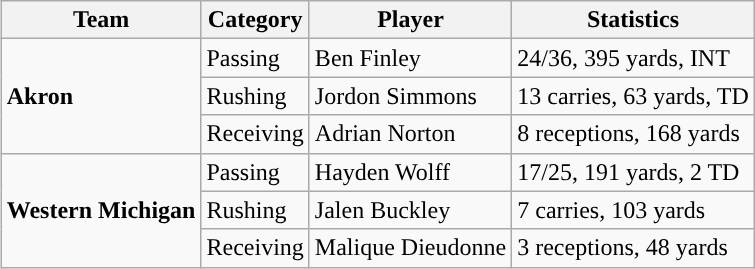<table class="wikitable" style="float: right;">
<tr>
<th>Team</th>
<th>Category</th>
<th>Player</th>
<th>Statistics</th>
</tr>
<tr>
<td rowspan=3><strong>Akron</strong></td>
<td>Passing</td>
<td>Ben Finley</td>
<td>24/36, 395 yards, INT</td>
</tr>
<tr>
<td>Rushing</td>
<td>Jordon Simmons</td>
<td>13 carries, 63 yards, TD</td>
</tr>
<tr>
<td>Receiving</td>
<td>Adrian Norton</td>
<td>8 receptions, 168 yards</td>
</tr>
<tr>
<td rowspan=3><strong>Western Michigan</strong></td>
<td>Passing</td>
<td>Hayden Wolff</td>
<td>17/25, 191 yards, 2 TD</td>
</tr>
<tr>
<td>Rushing</td>
<td>Jalen Buckley</td>
<td>7 carries, 103 yards</td>
</tr>
<tr>
<td>Receiving</td>
<td>Malique Dieudonne</td>
<td>3 receptions, 48 yards</td>
</tr>
</table>
